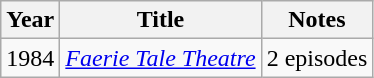<table class="wikitable">
<tr>
<th>Year</th>
<th>Title</th>
<th>Notes</th>
</tr>
<tr>
<td>1984</td>
<td><em><a href='#'>Faerie Tale Theatre</a></em></td>
<td>2 episodes</td>
</tr>
</table>
